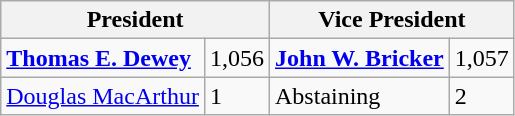<table class="wikitable">
<tr>
<th colspan="2">President</th>
<th colspan="2">Vice President</th>
</tr>
<tr>
<td> <strong><a href='#'>Thomas E. Dewey</a></strong></td>
<td>1,056</td>
<td> <strong><a href='#'>John W. Bricker</a></strong></td>
<td>1,057</td>
</tr>
<tr>
<td><a href='#'>Douglas MacArthur</a></td>
<td>1</td>
<td>Abstaining</td>
<td>2</td>
</tr>
</table>
